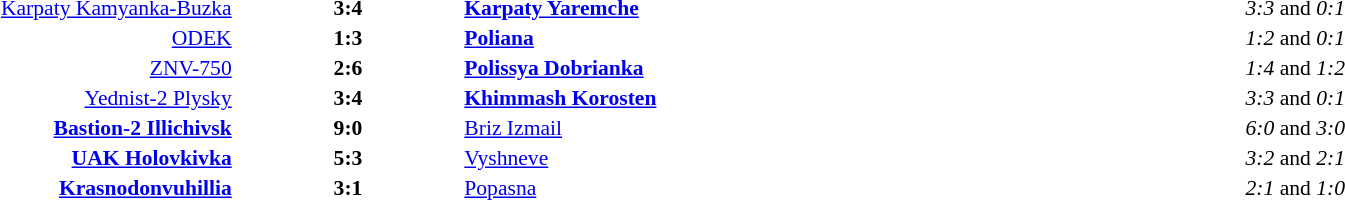<table width=100% cellspacing=1>
<tr>
<th width=20%></th>
<th width=12%></th>
<th width=20%></th>
<th></th>
</tr>
<tr style=font-size:90%>
<td align=right><a href='#'>Karpaty Kamyanka-Buzka</a></td>
<td align=center><strong>3:4</strong></td>
<td><strong><a href='#'>Karpaty Yaremche</a></strong></td>
<td align=center><em>3:3</em> and <em>0:1</em></td>
</tr>
<tr style=font-size:90%>
<td align=right><a href='#'>ODEK</a></td>
<td align=center><strong>1:3</strong></td>
<td><strong><a href='#'>Poliana</a></strong></td>
<td align=center><em>1:2</em> and <em>0:1</em></td>
</tr>
<tr style=font-size:90%>
<td align=right><a href='#'>ZNV-750</a></td>
<td align=center><strong>2:6</strong></td>
<td><strong><a href='#'>Polissya Dobrianka</a></strong></td>
<td align=center><em>1:4</em> and <em>1:2</em></td>
</tr>
<tr style=font-size:90%>
<td align=right><a href='#'>Yednist-2 Plysky</a></td>
<td align=center><strong>3:4</strong></td>
<td><strong><a href='#'>Khimmash Korosten</a></strong></td>
<td align=center><em>3:3</em> and <em>0:1</em></td>
</tr>
<tr style=font-size:90%>
<td align=right><strong><a href='#'>Bastion-2 Illichivsk</a></strong></td>
<td align=center><strong>9:0</strong></td>
<td><a href='#'>Briz Izmail</a></td>
<td align=center><em>6:0</em> and <em>3:0</em></td>
</tr>
<tr style=font-size:90%>
<td align=right><strong><a href='#'>UAK Holovkivka</a></strong></td>
<td align=center><strong>5:3</strong></td>
<td><a href='#'>Vyshneve</a></td>
<td align=center><em>3:2</em> and <em>2:1</em></td>
</tr>
<tr style=font-size:90%>
<td align=right><strong><a href='#'>Krasnodonvuhillia</a></strong></td>
<td align=center><strong>3:1</strong></td>
<td><a href='#'>Popasna</a></td>
<td align=center><em>2:1</em> and <em>1:0</em></td>
</tr>
</table>
